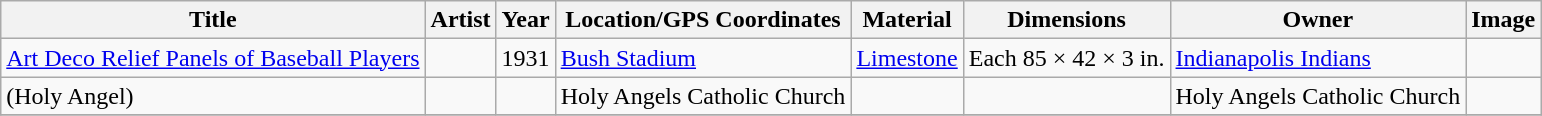<table class="wikitable sortable">
<tr>
<th>Title</th>
<th>Artist</th>
<th>Year</th>
<th>Location/GPS Coordinates</th>
<th>Material</th>
<th>Dimensions</th>
<th>Owner</th>
<th>Image</th>
</tr>
<tr>
<td><a href='#'>Art Deco Relief Panels of Baseball Players</a></td>
<td></td>
<td>1931</td>
<td><a href='#'>Bush Stadium</a> </td>
<td><a href='#'>Limestone</a></td>
<td>Each 85 × 42 × 3 in.</td>
<td><a href='#'>Indianapolis Indians</a></td>
<td></td>
</tr>
<tr>
<td>(Holy Angel)</td>
<td></td>
<td></td>
<td>Holy Angels Catholic Church </td>
<td></td>
<td></td>
<td>Holy Angels Catholic Church</td>
<td></td>
</tr>
<tr>
</tr>
</table>
